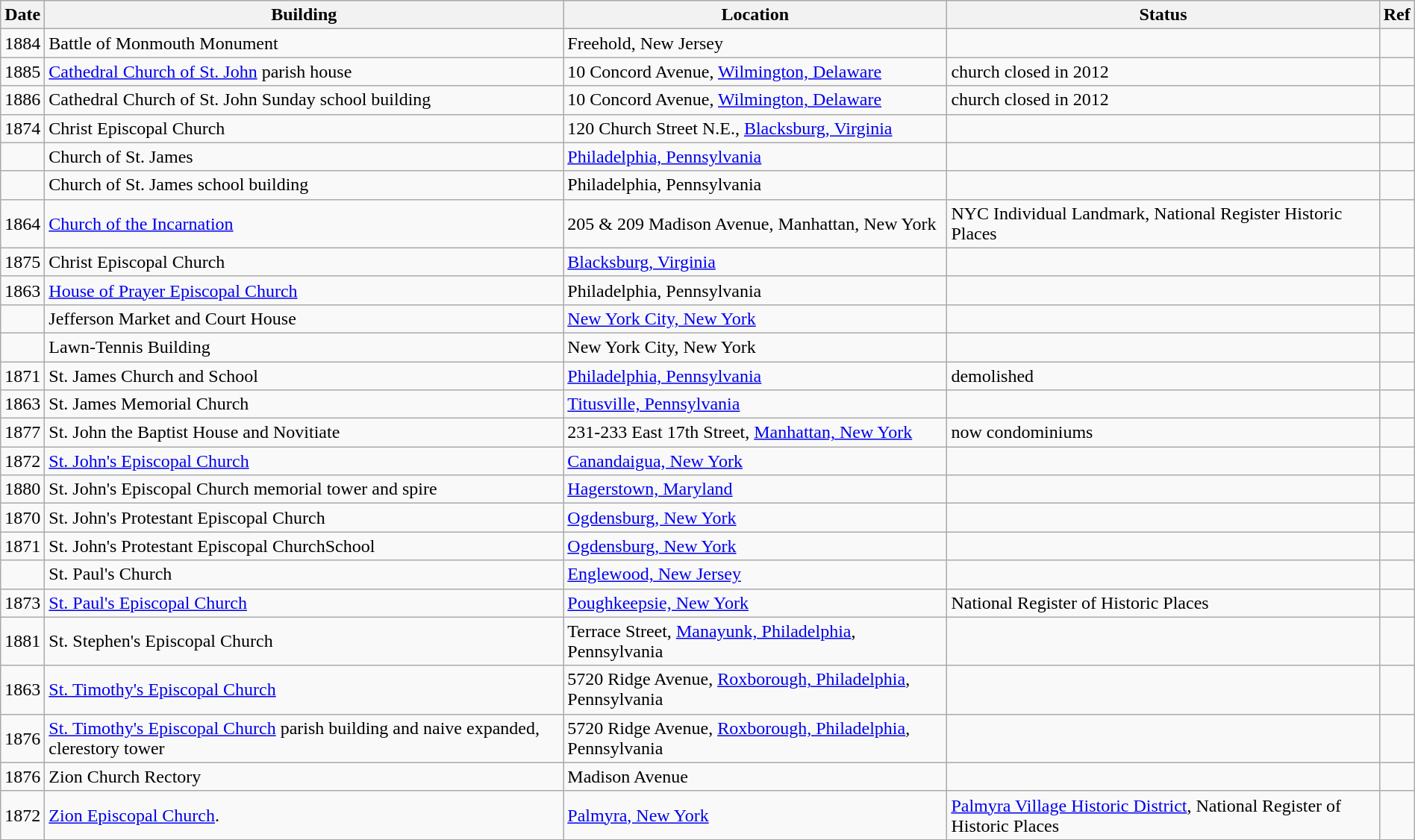<table class="sortable wikitable" style="width:100%;">
<tr>
<th>Date</th>
<th>Building</th>
<th>Location</th>
<th>Status</th>
<th>Ref</th>
</tr>
<tr>
<td>1884</td>
<td>Battle of Monmouth Monument</td>
<td>Freehold, New Jersey</td>
<td></td>
<td></td>
</tr>
<tr>
<td>1885</td>
<td><a href='#'>Cathedral Church of St. John</a> parish house</td>
<td>10 Concord Avenue, <a href='#'>Wilmington, Delaware</a></td>
<td>church closed in 2012</td>
<td></td>
</tr>
<tr>
<td>1886</td>
<td>Cathedral Church of St. John Sunday school building</td>
<td>10 Concord Avenue, <a href='#'>Wilmington, Delaware</a></td>
<td>church closed in 2012</td>
<td></td>
</tr>
<tr>
<td>1874</td>
<td>Christ Episcopal Church</td>
<td>120 Church Street N.E., <a href='#'>Blacksburg, Virginia</a></td>
<td></td>
<td></td>
</tr>
<tr>
<td></td>
<td>Church of St. James</td>
<td><a href='#'>Philadelphia, Pennsylvania</a></td>
<td></td>
<td></td>
</tr>
<tr>
<td></td>
<td>Church of St. James school building</td>
<td>Philadelphia, Pennsylvania</td>
<td></td>
<td></td>
</tr>
<tr>
<td>1864</td>
<td><a href='#'>Church of the Incarnation</a></td>
<td>205 & 209 Madison Avenue, Manhattan, New York</td>
<td>NYC Individual Landmark, National Register Historic Places</td>
<td></td>
</tr>
<tr>
<td>1875</td>
<td>Christ Episcopal Church</td>
<td><a href='#'>Blacksburg, Virginia</a></td>
<td></td>
<td></td>
</tr>
<tr>
<td>1863</td>
<td><a href='#'>House of Prayer Episcopal Church</a></td>
<td>Philadelphia, Pennsylvania</td>
<td></td>
<td></td>
</tr>
<tr>
<td></td>
<td>Jefferson Market and Court House</td>
<td><a href='#'>New York City, New York</a></td>
<td></td>
<td></td>
</tr>
<tr>
<td></td>
<td>Lawn-Tennis Building</td>
<td>New York City, New York</td>
<td></td>
<td></td>
</tr>
<tr>
<td>1871</td>
<td>St. James Church and School</td>
<td><a href='#'>Philadelphia, Pennsylvania</a></td>
<td>demolished</td>
<td></td>
</tr>
<tr>
<td>1863</td>
<td>St. James Memorial Church</td>
<td><a href='#'>Titusville, Pennsylvania</a></td>
<td></td>
<td></td>
</tr>
<tr>
<td>1877</td>
<td>St. John the Baptist House and Novitiate</td>
<td>231-233 East 17th Street, <a href='#'>Manhattan, New York</a></td>
<td>now condominiums</td>
<td></td>
</tr>
<tr>
<td>1872</td>
<td><a href='#'>St. John's Episcopal Church</a></td>
<td><a href='#'>Canandaigua, New York</a></td>
<td></td>
<td></td>
</tr>
<tr>
<td>1880</td>
<td>St. John's Episcopal Church memorial tower and spire</td>
<td><a href='#'>Hagerstown, Maryland</a></td>
<td></td>
<td></td>
</tr>
<tr>
<td>1870</td>
<td>St. John's Protestant Episcopal Church</td>
<td><a href='#'>Ogdensburg, New York</a></td>
<td></td>
<td></td>
</tr>
<tr>
<td>1871</td>
<td>St. John's Protestant Episcopal ChurchSchool</td>
<td><a href='#'>Ogdensburg, New York</a></td>
<td></td>
<td></td>
</tr>
<tr>
<td></td>
<td>St. Paul's Church</td>
<td><a href='#'>Englewood, New Jersey</a></td>
<td></td>
<td></td>
</tr>
<tr>
<td>1873</td>
<td><a href='#'>St. Paul's Episcopal Church</a></td>
<td><a href='#'>Poughkeepsie, New York</a></td>
<td>National Register of Historic Places</td>
<td></td>
</tr>
<tr>
<td>1881</td>
<td>St. Stephen's Episcopal Church</td>
<td>Terrace Street, <a href='#'>Manayunk, Philadelphia</a>, Pennsylvania</td>
<td></td>
<td></td>
</tr>
<tr>
<td>1863</td>
<td><a href='#'>St. Timothy's Episcopal Church</a></td>
<td>5720 Ridge Avenue, <a href='#'>Roxborough, Philadelphia</a>, Pennsylvania</td>
<td></td>
<td></td>
</tr>
<tr>
<td>1876</td>
<td><a href='#'>St. Timothy's Episcopal Church</a> parish building and naive expanded, clerestory tower</td>
<td>5720 Ridge Avenue, <a href='#'>Roxborough, Philadelphia</a>, Pennsylvania</td>
<td></td>
<td></td>
</tr>
<tr>
<td>1876</td>
<td>Zion Church Rectory</td>
<td>Madison Avenue</td>
<td></td>
<td></td>
</tr>
<tr>
<td>1872</td>
<td><a href='#'>Zion Episcopal Church</a>.</td>
<td><a href='#'>Palmyra, New York</a></td>
<td><a href='#'>Palmyra Village Historic District</a>, National Register of Historic Places</td>
<td></td>
</tr>
</table>
